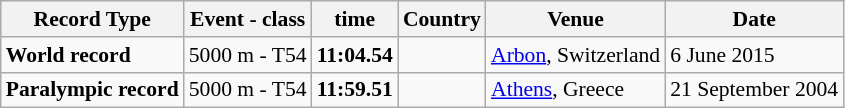<table class="wikitable" style="font-size:90%">
<tr>
<th>Record Type</th>
<th>Event - class</th>
<th>time</th>
<th>Country</th>
<th>Venue</th>
<th>Date</th>
</tr>
<tr>
<td><strong>World record</strong></td>
<td>5000 m - T54</td>
<td><strong>11:04.54</strong></td>
<td></td>
<td><a href='#'>Arbon</a>, Switzerland</td>
<td>6 June 2015</td>
</tr>
<tr>
<td><strong>Paralympic record</strong></td>
<td>5000 m - T54</td>
<td><strong>11:59.51</strong></td>
<td></td>
<td><a href='#'>Athens</a>, Greece</td>
<td>21 September 2004</td>
</tr>
</table>
